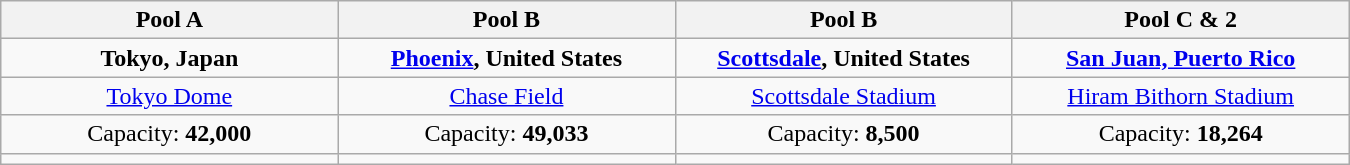<table class="wikitable" style="text-align:center" width=900>
<tr>
<th width=25%>Pool A</th>
<th width=25%>Pool B</th>
<th width=25%>Pool B</th>
<th width=25%>Pool C & 2</th>
</tr>
<tr>
<td> <strong>Tokyo, Japan</strong></td>
<td> <strong><a href='#'>Phoenix</a>, United States</strong></td>
<td> <strong><a href='#'>Scottsdale</a>, United States</strong></td>
<td> <strong><a href='#'>San Juan, Puerto Rico</a></strong></td>
</tr>
<tr>
<td><a href='#'>Tokyo Dome</a></td>
<td><a href='#'>Chase Field</a></td>
<td><a href='#'>Scottsdale Stadium</a></td>
<td><a href='#'>Hiram Bithorn Stadium</a></td>
</tr>
<tr>
<td>Capacity: <strong>42,000</strong></td>
<td>Capacity: <strong>49,033</strong></td>
<td>Capacity: <strong>8,500</strong></td>
<td>Capacity: <strong>18,264</strong></td>
</tr>
<tr>
<td></td>
<td></td>
<td></td>
<td></td>
</tr>
</table>
